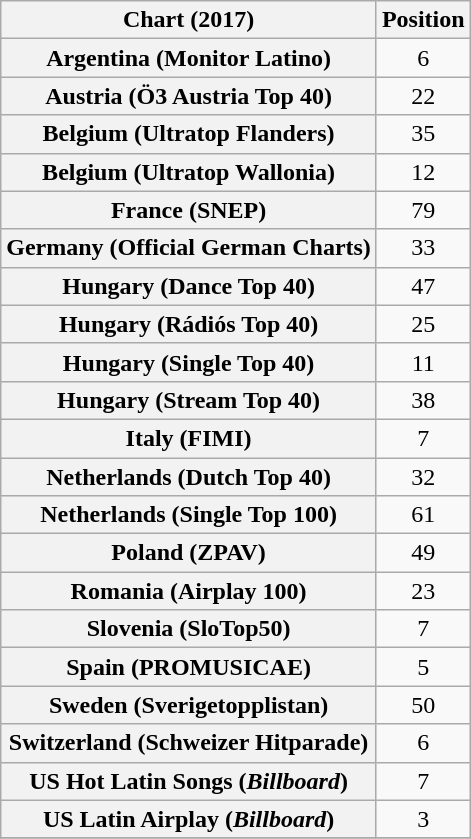<table class="wikitable plainrowheaders sortable" style="text-align:center">
<tr>
<th scope="col">Chart (2017)</th>
<th scope="col">Position</th>
</tr>
<tr>
<th scope="row">Argentina (Monitor Latino)</th>
<td>6</td>
</tr>
<tr>
<th scope="row">Austria (Ö3 Austria Top 40)</th>
<td>22</td>
</tr>
<tr>
<th scope="row">Belgium (Ultratop Flanders)</th>
<td>35</td>
</tr>
<tr>
<th scope="row">Belgium (Ultratop Wallonia)</th>
<td>12</td>
</tr>
<tr>
<th scope="row">France (SNEP)</th>
<td>79</td>
</tr>
<tr>
<th scope="row">Germany (Official German Charts)</th>
<td>33</td>
</tr>
<tr>
<th scope="row">Hungary (Dance Top 40)</th>
<td>47</td>
</tr>
<tr>
<th scope="row">Hungary (Rádiós Top 40)</th>
<td>25</td>
</tr>
<tr>
<th scope="row">Hungary (Single Top 40)</th>
<td>11</td>
</tr>
<tr>
<th scope="row">Hungary (Stream Top 40)</th>
<td>38</td>
</tr>
<tr>
<th scope="row">Italy (FIMI)</th>
<td>7</td>
</tr>
<tr>
<th scope="row">Netherlands (Dutch Top 40)</th>
<td>32</td>
</tr>
<tr>
<th scope="row">Netherlands (Single Top 100)</th>
<td>61</td>
</tr>
<tr>
<th scope="row">Poland (ZPAV)</th>
<td>49</td>
</tr>
<tr>
<th scope="row">Romania (Airplay 100)</th>
<td>23</td>
</tr>
<tr>
<th scope="row">Slovenia (SloTop50)</th>
<td>7</td>
</tr>
<tr>
<th scope="row">Spain (PROMUSICAE)</th>
<td>5</td>
</tr>
<tr>
<th scope="row">Sweden (Sverigetopplistan)</th>
<td>50</td>
</tr>
<tr>
<th scope="row">Switzerland (Schweizer Hitparade)</th>
<td>6</td>
</tr>
<tr>
<th scope="row">US Hot Latin Songs (<em>Billboard</em>)</th>
<td>7</td>
</tr>
<tr>
<th scope="row">US Latin Airplay (<em>Billboard</em>)</th>
<td>3</td>
</tr>
<tr>
</tr>
</table>
